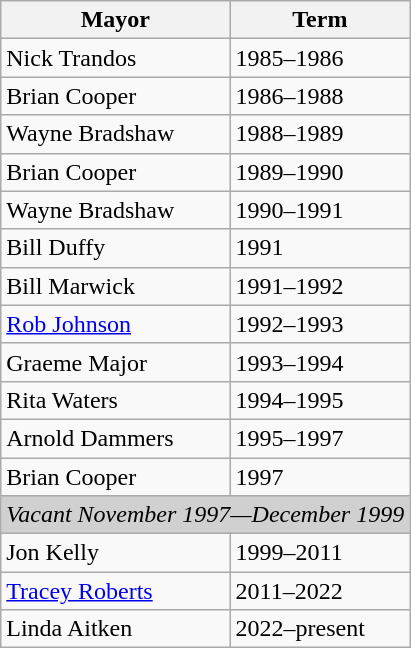<table class="wikitable">
<tr>
<th>Mayor</th>
<th>Term</th>
</tr>
<tr>
<td>Nick Trandos</td>
<td>1985–1986</td>
</tr>
<tr>
<td>Brian Cooper</td>
<td>1986–1988</td>
</tr>
<tr>
<td>Wayne Bradshaw</td>
<td>1988–1989</td>
</tr>
<tr>
<td>Brian Cooper</td>
<td>1989–1990</td>
</tr>
<tr>
<td>Wayne Bradshaw</td>
<td>1990–1991</td>
</tr>
<tr>
<td>Bill Duffy</td>
<td>1991</td>
</tr>
<tr>
<td>Bill Marwick</td>
<td>1991–1992</td>
</tr>
<tr>
<td><a href='#'>Rob Johnson</a></td>
<td>1992–1993</td>
</tr>
<tr>
<td>Graeme Major</td>
<td>1993–1994</td>
</tr>
<tr>
<td>Rita Waters</td>
<td>1994–1995</td>
</tr>
<tr>
<td>Arnold Dammers</td>
<td>1995–1997</td>
</tr>
<tr>
<td>Brian Cooper</td>
<td>1997</td>
</tr>
<tr>
<td colspan=2 bgcolor=#d0d0d0><em>Vacant November 1997—December 1999</em></td>
</tr>
<tr>
<td>Jon Kelly</td>
<td>1999–2011</td>
</tr>
<tr>
<td><a href='#'>Tracey Roberts</a></td>
<td>2011–2022</td>
</tr>
<tr>
<td>Linda Aitken</td>
<td>2022–present</td>
</tr>
</table>
